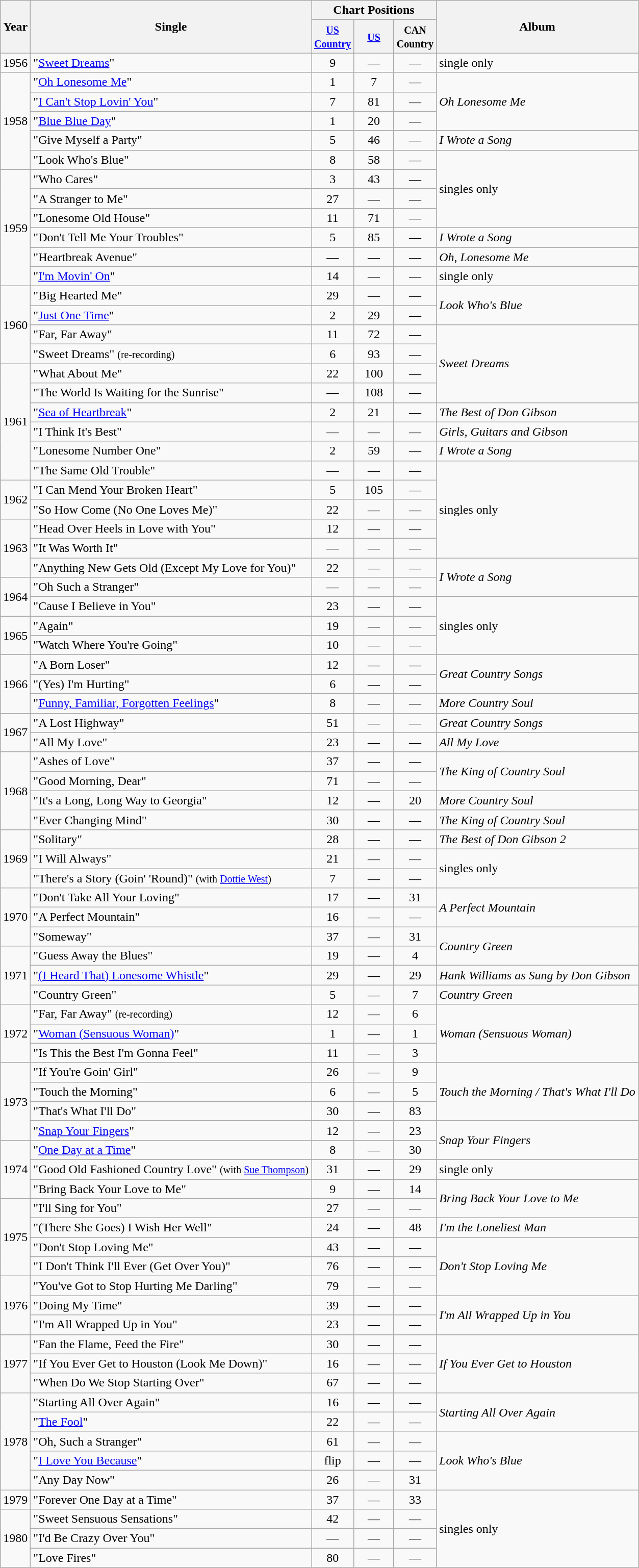<table class="wikitable">
<tr>
<th rowspan="2">Year</th>
<th rowspan="2">Single</th>
<th colspan="3">Chart Positions</th>
<th rowspan="2">Album</th>
</tr>
<tr>
<th width="45"><small><a href='#'>US Country</a></small></th>
<th width="45"><small><a href='#'>US</a></small><br></th>
<th width="45"><small>CAN Country</small></th>
</tr>
<tr>
<td>1956</td>
<td>"<a href='#'>Sweet Dreams</a>"</td>
<td align="center">9</td>
<td align="center">—</td>
<td align="center">—</td>
<td>single only</td>
</tr>
<tr>
<td rowspan="5">1958</td>
<td>"<a href='#'>Oh Lonesome Me</a>"</td>
<td align="center">1</td>
<td align="center">7</td>
<td align="center">—</td>
<td rowspan="3"><em>Oh Lonesome Me</em></td>
</tr>
<tr>
<td>"<a href='#'>I Can't Stop Lovin' You</a>"</td>
<td align="center">7</td>
<td align="center">81</td>
<td align="center">—</td>
</tr>
<tr>
<td>"<a href='#'>Blue Blue Day</a>"</td>
<td align="center">1</td>
<td align="center">20</td>
<td align="center">—</td>
</tr>
<tr>
<td>"Give Myself a Party"</td>
<td align="center">5</td>
<td align="center">46</td>
<td align="center">—</td>
<td><em>I Wrote a Song</em></td>
</tr>
<tr>
<td>"Look Who's Blue"</td>
<td align="center">8</td>
<td align="center">58</td>
<td align="center">—</td>
<td rowspan="4">singles only</td>
</tr>
<tr>
<td rowspan="6">1959</td>
<td>"Who Cares"</td>
<td align="center">3</td>
<td align="center">43</td>
<td align="center">—</td>
</tr>
<tr>
<td>"A Stranger to Me"</td>
<td align="center">27</td>
<td align="center">—</td>
<td align="center">—</td>
</tr>
<tr>
<td>"Lonesome Old House"</td>
<td align="center">11</td>
<td align="center">71</td>
<td align="center">—</td>
</tr>
<tr>
<td>"Don't Tell Me Your Troubles"</td>
<td align="center">5</td>
<td align="center">85</td>
<td align="center">—</td>
<td><em>I Wrote a Song</em></td>
</tr>
<tr>
<td>"Heartbreak Avenue"</td>
<td align="center">—</td>
<td align="center">—</td>
<td align="center">—</td>
<td><em>Oh, Lonesome Me</em></td>
</tr>
<tr>
<td>"<a href='#'>I'm Movin' On</a>"</td>
<td align="center">14</td>
<td align="center">—</td>
<td align="center">—</td>
<td>single only</td>
</tr>
<tr>
<td rowspan="4">1960</td>
<td>"Big Hearted Me"</td>
<td align="center">29</td>
<td align="center">—</td>
<td align="center">—</td>
<td rowspan="2"><em>Look Who's Blue</em></td>
</tr>
<tr>
<td>"<a href='#'>Just One Time</a>"</td>
<td align="center">2</td>
<td align="center">29</td>
<td align="center">—</td>
</tr>
<tr>
<td>"Far, Far Away"</td>
<td align="center">11</td>
<td align="center">72</td>
<td align="center">—</td>
<td rowspan="4"><em>Sweet Dreams</em></td>
</tr>
<tr>
<td>"Sweet Dreams" <small>(re-recording)</small></td>
<td align="center">6</td>
<td align="center">93</td>
<td align="center">—</td>
</tr>
<tr>
<td rowspan="6">1961</td>
<td>"What About Me"</td>
<td align="center">22</td>
<td align="center">100</td>
<td align="center">—</td>
</tr>
<tr>
<td>"The World Is Waiting for the Sunrise"</td>
<td align="center">—</td>
<td align="center">108</td>
<td align="center">—</td>
</tr>
<tr>
<td>"<a href='#'>Sea of Heartbreak</a>"</td>
<td align="center">2</td>
<td align="center">21</td>
<td align="center">—</td>
<td><em>The Best of Don Gibson</em></td>
</tr>
<tr>
<td>"I Think It's Best"</td>
<td align="center">—</td>
<td align="center">—</td>
<td align="center">—</td>
<td><em>Girls, Guitars and Gibson</em></td>
</tr>
<tr>
<td>"Lonesome Number One"</td>
<td align="center">2</td>
<td align="center">59</td>
<td align="center">—</td>
<td><em>I Wrote a Song</em></td>
</tr>
<tr>
<td>"The Same Old Trouble"</td>
<td align="center">—</td>
<td align="center">—</td>
<td align="center">—</td>
<td rowspan="5">singles only</td>
</tr>
<tr>
<td rowspan="2">1962</td>
<td>"I Can Mend Your Broken Heart"</td>
<td align="center">5</td>
<td align="center">105</td>
<td align="center">—</td>
</tr>
<tr>
<td>"So How Come (No One Loves Me)"</td>
<td align="center">22</td>
<td align="center">—</td>
<td align="center">—</td>
</tr>
<tr>
<td rowspan="3">1963</td>
<td>"Head Over Heels in Love with You"</td>
<td align="center">12</td>
<td align="center">—</td>
<td align="center">—</td>
</tr>
<tr>
<td>"It Was Worth It"</td>
<td align="center">—</td>
<td align="center">—</td>
<td align="center">—</td>
</tr>
<tr>
<td>"Anything New Gets Old (Except My Love for You)"</td>
<td align="center">22</td>
<td align="center">—</td>
<td align="center">—</td>
<td rowspan="2"><em>I Wrote a Song</em></td>
</tr>
<tr>
<td rowspan="2">1964</td>
<td>"Oh Such a Stranger"</td>
<td align="center">—</td>
<td align="center">—</td>
<td align="center">—</td>
</tr>
<tr>
<td>"Cause I Believe in You"</td>
<td align="center">23</td>
<td align="center">—</td>
<td align="center">—</td>
<td rowspan="3">singles only</td>
</tr>
<tr>
<td rowspan="2">1965</td>
<td>"Again"</td>
<td align="center">19</td>
<td align="center">—</td>
<td align="center">—</td>
</tr>
<tr>
<td>"Watch Where You're Going"</td>
<td align="center">10</td>
<td align="center">—</td>
<td align="center">—</td>
</tr>
<tr>
<td rowspan="3">1966</td>
<td>"A Born Loser"</td>
<td align="center">12</td>
<td align="center">—</td>
<td align="center">—</td>
<td rowspan="2"><em>Great Country Songs</em></td>
</tr>
<tr>
<td>"(Yes) I'm Hurting"</td>
<td align="center">6</td>
<td align="center">—</td>
<td align="center">—</td>
</tr>
<tr>
<td>"<a href='#'>Funny, Familiar, Forgotten Feelings</a>"</td>
<td align="center">8</td>
<td align="center">—</td>
<td align="center">—</td>
<td><em>More Country Soul</em></td>
</tr>
<tr>
<td rowspan="2">1967</td>
<td>"A Lost Highway"</td>
<td align="center">51</td>
<td align="center">—</td>
<td align="center">—</td>
<td><em>Great Country Songs</em></td>
</tr>
<tr>
<td>"All My Love"</td>
<td align="center">23</td>
<td align="center">—</td>
<td align="center">—</td>
<td><em>All My Love</em></td>
</tr>
<tr>
<td rowspan="4">1968</td>
<td>"Ashes of Love"</td>
<td align="center">37</td>
<td align="center">—</td>
<td align="center">—</td>
<td rowspan="2"><em>The King of Country Soul</em></td>
</tr>
<tr>
<td>"Good Morning, Dear"</td>
<td align="center">71</td>
<td align="center">—</td>
<td align="center">—</td>
</tr>
<tr>
<td>"It's a Long, Long Way to Georgia"</td>
<td align="center">12</td>
<td align="center">—</td>
<td align="center">20</td>
<td><em>More Country Soul</em></td>
</tr>
<tr>
<td>"Ever Changing Mind"</td>
<td align="center">30</td>
<td align="center">—</td>
<td align="center">—</td>
<td><em>The King of Country Soul</em></td>
</tr>
<tr>
<td rowspan="3">1969</td>
<td>"Solitary"</td>
<td align="center">28</td>
<td align="center">—</td>
<td align="center">—</td>
<td><em>The Best of Don Gibson 2</em></td>
</tr>
<tr>
<td>"I Will Always"</td>
<td align="center">21</td>
<td align="center">—</td>
<td align="center">—</td>
<td rowspan="2">singles only</td>
</tr>
<tr>
<td>"There's a Story (Goin' 'Round)" <small>(with <a href='#'>Dottie West</a>)</small></td>
<td align="center">7</td>
<td align="center">—</td>
<td align="center">—</td>
</tr>
<tr>
<td rowspan="3">1970</td>
<td>"Don't Take All Your Loving"</td>
<td align="center">17</td>
<td align="center">—</td>
<td align="center">31</td>
<td rowspan="2"><em>A Perfect Mountain</em></td>
</tr>
<tr>
<td>"A Perfect Mountain"</td>
<td align="center">16</td>
<td align="center">—</td>
<td align="center">—</td>
</tr>
<tr>
<td>"Someway"</td>
<td align="center">37</td>
<td align="center">—</td>
<td align="center">31</td>
<td rowspan="2"><em>Country Green</em></td>
</tr>
<tr>
<td rowspan="3">1971</td>
<td>"Guess Away the Blues"</td>
<td align="center">19</td>
<td align="center">—</td>
<td align="center">4</td>
</tr>
<tr>
<td>"<a href='#'>(I Heard That) Lonesome Whistle</a>"</td>
<td align="center">29</td>
<td align="center">—</td>
<td align="center">29</td>
<td><em>Hank Williams as Sung by Don Gibson</em></td>
</tr>
<tr>
<td>"Country Green"</td>
<td align="center">5</td>
<td align="center">—</td>
<td align="center">7</td>
<td><em>Country Green</em></td>
</tr>
<tr>
<td rowspan="3">1972</td>
<td>"Far, Far Away" <small>(re-recording)</small></td>
<td align="center">12</td>
<td align="center">—</td>
<td align="center">6</td>
<td rowspan="3"><em>Woman (Sensuous Woman)</em></td>
</tr>
<tr>
<td>"<a href='#'>Woman (Sensuous Woman)</a>"</td>
<td align="center">1</td>
<td align="center">—</td>
<td align="center">1</td>
</tr>
<tr>
<td>"Is This the Best I'm Gonna Feel"</td>
<td align="center">11</td>
<td align="center">—</td>
<td align="center">3</td>
</tr>
<tr>
<td rowspan="4">1973</td>
<td>"If You're Goin' Girl"</td>
<td align="center">26</td>
<td align="center">—</td>
<td align="center">9</td>
<td rowspan="3"><em>Touch the Morning / That's What I'll Do</em></td>
</tr>
<tr>
<td>"Touch the Morning"</td>
<td align="center">6</td>
<td align="center">—</td>
<td align="center">5</td>
</tr>
<tr>
<td>"That's What I'll Do"</td>
<td align="center">30</td>
<td align="center">—</td>
<td align="center">83</td>
</tr>
<tr>
<td>"<a href='#'>Snap Your Fingers</a>"</td>
<td align="center">12</td>
<td align="center">—</td>
<td align="center">23</td>
<td rowspan="2"><em>Snap Your Fingers</em></td>
</tr>
<tr>
<td rowspan="3">1974</td>
<td>"<a href='#'>One Day at a Time</a>"</td>
<td align="center">8</td>
<td align="center">—</td>
<td align="center">30</td>
</tr>
<tr>
<td>"Good Old Fashioned Country Love" <small>(with <a href='#'>Sue Thompson</a>)</small></td>
<td align="center">31</td>
<td align="center">—</td>
<td align="center">29</td>
<td>single only</td>
</tr>
<tr>
<td>"Bring Back Your Love to Me"</td>
<td align="center">9</td>
<td align="center">—</td>
<td align="center">14</td>
<td rowspan="2"><em>Bring Back Your Love to Me</em></td>
</tr>
<tr>
<td rowspan="4">1975</td>
<td>"I'll Sing for You"</td>
<td align="center">27</td>
<td align="center">—</td>
<td align="center">—</td>
</tr>
<tr>
<td>"(There She Goes) I Wish Her Well"</td>
<td align="center">24</td>
<td align="center">—</td>
<td align="center">48</td>
<td><em>I'm the Loneliest Man</em></td>
</tr>
<tr>
<td>"Don't Stop Loving Me"</td>
<td align="center">43</td>
<td align="center">—</td>
<td align="center">—</td>
<td rowspan="3"><em>Don't Stop Loving Me</em></td>
</tr>
<tr>
<td>"I Don't Think I'll Ever (Get Over You)"</td>
<td align="center">76</td>
<td align="center">—</td>
<td align="center">—</td>
</tr>
<tr>
<td rowspan="3">1976</td>
<td>"You've Got to Stop Hurting Me Darling"</td>
<td align="center">79</td>
<td align="center">—</td>
<td align="center">—</td>
</tr>
<tr>
<td>"Doing My Time"</td>
<td align="center">39</td>
<td align="center">—</td>
<td align="center">—</td>
<td rowspan="2"><em>I'm All Wrapped Up in You</em></td>
</tr>
<tr>
<td>"I'm All Wrapped Up in You"</td>
<td align="center">23</td>
<td align="center">—</td>
<td align="center">—</td>
</tr>
<tr>
<td rowspan="3">1977</td>
<td>"Fan the Flame, Feed the Fire"</td>
<td align="center">30</td>
<td align="center">—</td>
<td align="center">—</td>
<td rowspan="3"><em>If You Ever Get to Houston</em></td>
</tr>
<tr>
<td>"If You Ever Get to Houston (Look Me Down)"</td>
<td align="center">16</td>
<td align="center">—</td>
<td align="center">—</td>
</tr>
<tr>
<td>"When Do We Stop Starting Over"</td>
<td align="center">67</td>
<td align="center">—</td>
<td align="center">—</td>
</tr>
<tr>
<td rowspan="5">1978</td>
<td>"Starting All Over Again"</td>
<td align="center">16</td>
<td align="center">—</td>
<td align="center">—</td>
<td rowspan="2"><em>Starting All Over Again</em></td>
</tr>
<tr>
<td>"<a href='#'>The Fool</a>"</td>
<td align="center">22</td>
<td align="center">—</td>
<td align="center">—</td>
</tr>
<tr>
<td>"Oh, Such a Stranger"</td>
<td align="center">61</td>
<td align="center">—</td>
<td align="center">—</td>
<td rowspan="3"><em>Look Who's Blue</em></td>
</tr>
<tr>
<td>"<a href='#'>I Love You Because</a>"</td>
<td align="center">flip</td>
<td align="center">—</td>
<td align="center">—</td>
</tr>
<tr>
<td>"Any Day Now"</td>
<td align="center">26</td>
<td align="center">—</td>
<td align="center">31</td>
</tr>
<tr>
<td>1979</td>
<td>"Forever One Day at a Time"</td>
<td align="center">37</td>
<td align="center">—</td>
<td align="center">33</td>
<td rowspan="4">singles only</td>
</tr>
<tr>
<td rowspan="3">1980</td>
<td>"Sweet Sensuous Sensations"</td>
<td align="center">42</td>
<td align="center">—</td>
<td align="center">—</td>
</tr>
<tr>
<td>"I'd Be Crazy Over You"</td>
<td align="center">—</td>
<td align="center">—</td>
<td align="center">—</td>
</tr>
<tr>
<td>"Love Fires"</td>
<td align="center">80</td>
<td align="center">—</td>
<td align="center">—</td>
</tr>
</table>
